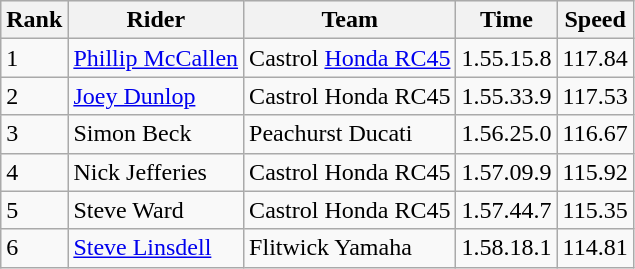<table class="wikitable">
<tr style="background:#efefef;">
<th>Rank</th>
<th>Rider</th>
<th>Team</th>
<th>Time</th>
<th>Speed</th>
</tr>
<tr>
<td>1</td>
<td> <a href='#'>Phillip McCallen</a></td>
<td>Castrol <a href='#'>Honda RC45</a></td>
<td>1.55.15.8</td>
<td>117.84</td>
</tr>
<tr>
<td>2</td>
<td> <a href='#'>Joey Dunlop</a></td>
<td>Castrol Honda RC45</td>
<td>1.55.33.9</td>
<td>117.53</td>
</tr>
<tr>
<td>3</td>
<td> Simon Beck</td>
<td>Peachurst Ducati</td>
<td>1.56.25.0</td>
<td>116.67</td>
</tr>
<tr>
<td>4</td>
<td> Nick Jefferies</td>
<td>Castrol Honda RC45</td>
<td>1.57.09.9</td>
<td>115.92</td>
</tr>
<tr>
<td>5</td>
<td> Steve Ward</td>
<td>Castrol Honda RC45</td>
<td>1.57.44.7</td>
<td>115.35</td>
</tr>
<tr>
<td>6</td>
<td> <a href='#'>Steve Linsdell</a></td>
<td>Flitwick Yamaha</td>
<td>1.58.18.1</td>
<td>114.81</td>
</tr>
</table>
